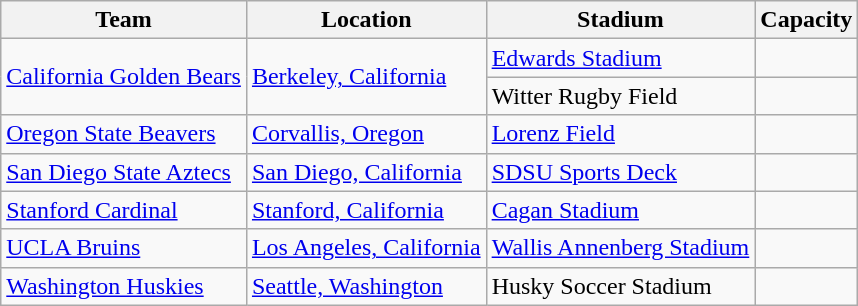<table class="wikitable sortable">
<tr>
<th>Team</th>
<th>Location</th>
<th>Stadium</th>
<th>Capacity</th>
</tr>
<tr>
<td rowspan="2"><a href='#'>California Golden Bears</a></td>
<td rowspan="2"><a href='#'>Berkeley, California</a></td>
<td><a href='#'>Edwards Stadium</a></td>
<td style="text-align:center"></td>
</tr>
<tr>
<td>Witter Rugby Field</td>
<td style="text-align:center"></td>
</tr>
<tr>
<td><a href='#'>Oregon State Beavers</a></td>
<td><a href='#'>Corvallis, Oregon</a></td>
<td><a href='#'>Lorenz Field</a></td>
<td style="text-align:center"></td>
</tr>
<tr>
<td><a href='#'>San Diego State Aztecs</a></td>
<td><a href='#'>San Diego, California</a></td>
<td><a href='#'>SDSU Sports Deck</a></td>
<td style="text-align:center"></td>
</tr>
<tr>
<td><a href='#'>Stanford Cardinal</a></td>
<td><a href='#'>Stanford, California</a></td>
<td><a href='#'>Cagan Stadium</a></td>
<td style="text-align:center"></td>
</tr>
<tr>
<td><a href='#'>UCLA Bruins</a></td>
<td><a href='#'>Los Angeles, California</a></td>
<td><a href='#'>Wallis Annenberg Stadium</a></td>
<td style="text-align:center"></td>
</tr>
<tr>
<td><a href='#'>Washington Huskies</a></td>
<td><a href='#'>Seattle, Washington</a></td>
<td>Husky Soccer Stadium</td>
<td style="text-align:center"></td>
</tr>
</table>
